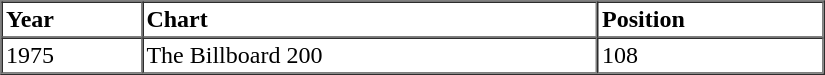<table border=1 cellspacing=0 cellpadding=2 width="550px">
<tr>
<th align="left">Year</th>
<th align="left">Chart</th>
<th align="left">Position</th>
</tr>
<tr>
<td align="left">1975</td>
<td align="left">The Billboard 200</td>
<td align="left">108</td>
</tr>
<tr>
</tr>
</table>
